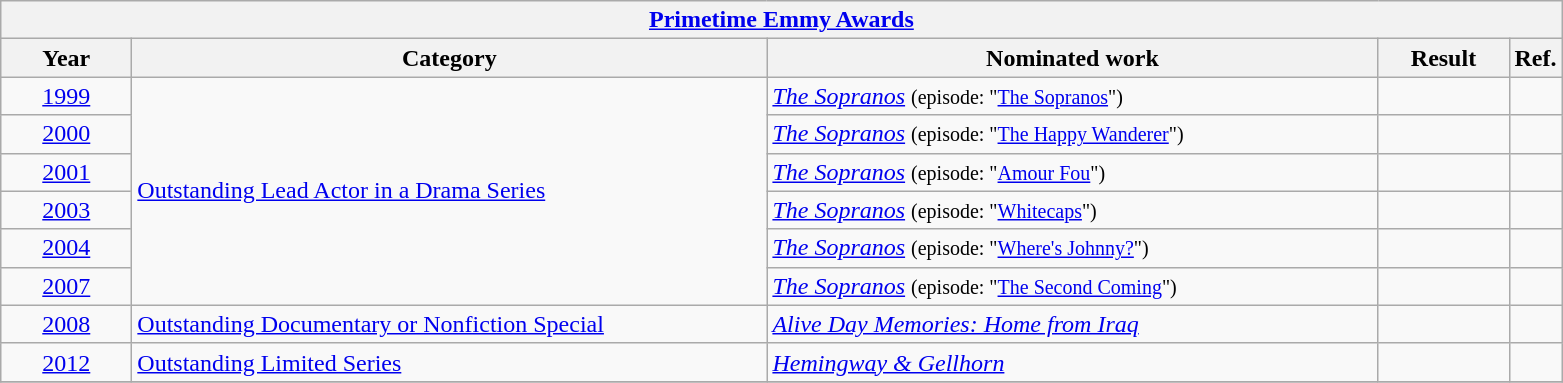<table class=wikitable>
<tr>
<th colspan=5><a href='#'>Primetime Emmy Awards</a></th>
</tr>
<tr>
<th scope="col" style="width:5em;">Year</th>
<th scope="col" style="width:26em;">Category</th>
<th scope="col" style="width:25em;">Nominated work</th>
<th scope="col" style="width:5em;">Result</th>
<th>Ref.</th>
</tr>
<tr>
<td style="text-align:center;"><a href='#'>1999</a></td>
<td rowspan="6"><a href='#'>Outstanding Lead Actor in a Drama Series</a></td>
<td><em><a href='#'>The Sopranos</a></em> <small> (episode: "<a href='#'>The Sopranos</a>") </small></td>
<td></td>
<td style="text-align:center;"></td>
</tr>
<tr>
<td style="text-align:center;"><a href='#'>2000</a></td>
<td><em><a href='#'>The Sopranos</a></em> <small> (episode: "<a href='#'>The Happy Wanderer</a>") </small></td>
<td></td>
<td style="text-align:center;"></td>
</tr>
<tr>
<td style="text-align:center;"><a href='#'>2001</a></td>
<td><em><a href='#'>The Sopranos</a></em> <small> (episode: "<a href='#'>Amour Fou</a>") </small></td>
<td></td>
<td style="text-align:center;"></td>
</tr>
<tr>
<td style="text-align:center;"><a href='#'>2003</a></td>
<td><em><a href='#'>The Sopranos</a></em> <small> (episode: "<a href='#'>Whitecaps</a>") </small></td>
<td></td>
<td style="text-align:center;"></td>
</tr>
<tr>
<td style="text-align:center;"><a href='#'>2004</a></td>
<td><em><a href='#'>The Sopranos</a></em> <small> (episode: "<a href='#'>Where's Johnny?</a>") </small></td>
<td></td>
<td style="text-align:center;"></td>
</tr>
<tr>
<td style="text-align:center;"><a href='#'>2007</a></td>
<td><em><a href='#'>The Sopranos</a></em> <small> (episode: "<a href='#'>The Second Coming</a>") </small></td>
<td></td>
<td style="text-align:center;"></td>
</tr>
<tr>
<td style="text-align:center;"><a href='#'>2008</a></td>
<td><a href='#'>Outstanding Documentary or Nonfiction Special</a></td>
<td><em><a href='#'>Alive Day Memories: Home from Iraq</a></em></td>
<td></td>
<td style="text-align:center;"></td>
</tr>
<tr>
<td style="text-align:center;"><a href='#'>2012</a></td>
<td><a href='#'>Outstanding Limited Series</a></td>
<td><em><a href='#'>Hemingway & Gellhorn</a></em></td>
<td></td>
<td style="text-align:center;"></td>
</tr>
<tr>
</tr>
</table>
